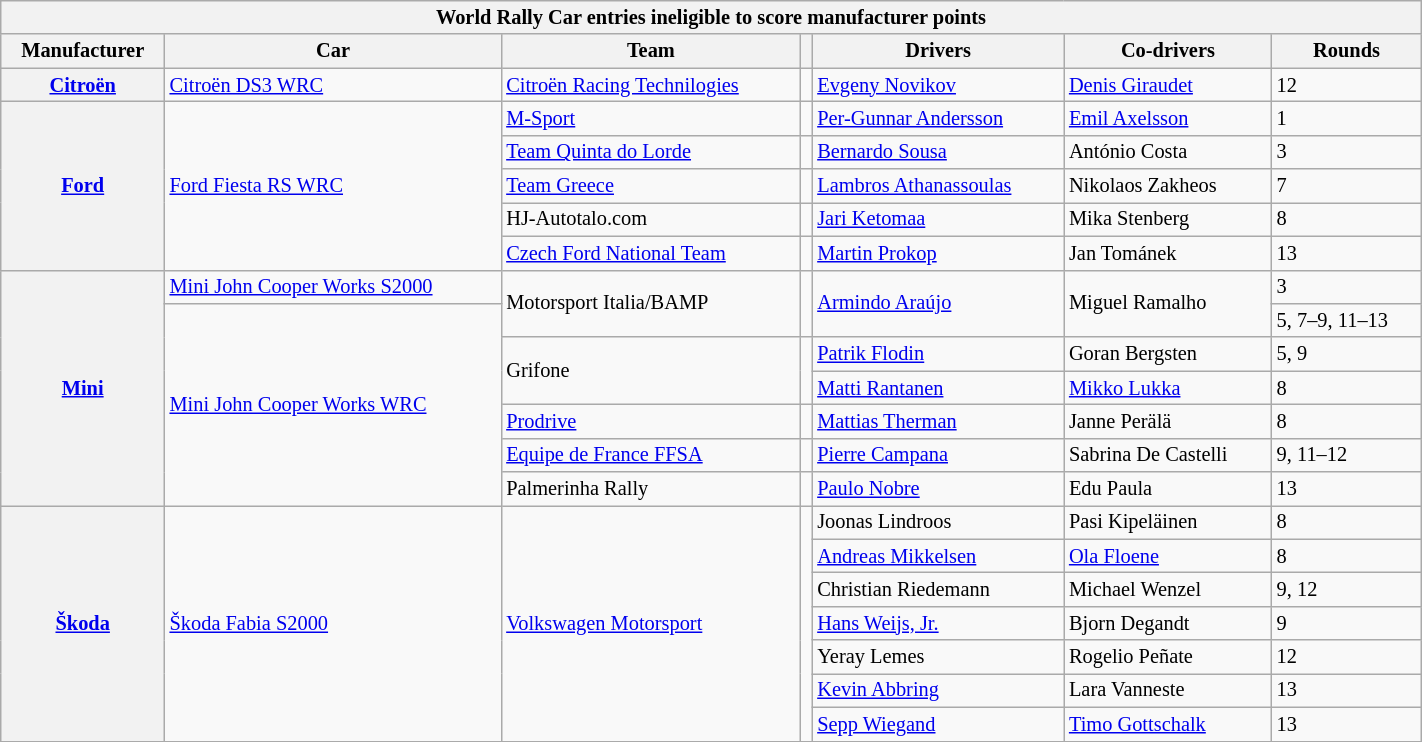<table class="wikitable" width=75% style="font-size: 85%; max-width: 950px">
<tr>
<th colspan=7>World Rally Car entries ineligible to score manufacturer points</th>
</tr>
<tr>
<th>Manufacturer</th>
<th>Car</th>
<th>Team</th>
<th></th>
<th>Drivers</th>
<th>Co-drivers</th>
<th>Rounds</th>
</tr>
<tr>
<th><a href='#'>Citroën</a></th>
<td><a href='#'>Citroën DS3 WRC</a></td>
<td nowrap> <a href='#'>Citroën Racing Technilogies</a></td>
<td align="center"></td>
<td> <a href='#'>Evgeny Novikov</a></td>
<td> <a href='#'>Denis Giraudet</a></td>
<td>12</td>
</tr>
<tr>
<th rowspan=5><a href='#'>Ford</a></th>
<td rowspan=5><a href='#'>Ford Fiesta RS WRC</a></td>
<td> <a href='#'>M-Sport</a></td>
<td align="center"></td>
<td> <a href='#'>Per-Gunnar Andersson</a></td>
<td> <a href='#'>Emil Axelsson</a></td>
<td>1</td>
</tr>
<tr>
<td> <a href='#'>Team Quinta do Lorde</a></td>
<td align="center"></td>
<td> <a href='#'>Bernardo Sousa</a></td>
<td> António Costa</td>
<td>3</td>
</tr>
<tr>
<td> <a href='#'>Team Greece</a></td>
<td align="center"></td>
<td nowrap> <a href='#'>Lambros Athanassoulas</a></td>
<td> Nikolaos Zakheos</td>
<td>7</td>
</tr>
<tr>
<td> HJ-Autotalo.com</td>
<td align="center"></td>
<td> <a href='#'>Jari Ketomaa</a></td>
<td> Mika Stenberg</td>
<td>8</td>
</tr>
<tr>
<td> <a href='#'>Czech Ford National Team</a></td>
<td align="center"></td>
<td> <a href='#'>Martin Prokop</a></td>
<td> Jan Tománek</td>
<td>13</td>
</tr>
<tr>
<th rowspan=7><a href='#'>Mini</a></th>
<td nowrap><a href='#'>Mini John Cooper Works S2000</a></td>
<td rowspan=2> Motorsport Italia/BAMP</td>
<td rowspan=2 align="center"></td>
<td rowspan=2> <a href='#'>Armindo Araújo</a></td>
<td rowspan=2> Miguel Ramalho</td>
<td>3</td>
</tr>
<tr>
<td rowspan=6><a href='#'>Mini John Cooper Works WRC</a></td>
<td nowrap>5, 7–9, 11–13</td>
</tr>
<tr>
<td rowspan=2> Grifone</td>
<td rowspan=2 align="center"></td>
<td> <a href='#'>Patrik Flodin</a></td>
<td> Goran Bergsten</td>
<td>5, 9</td>
</tr>
<tr>
<td> <a href='#'>Matti Rantanen</a></td>
<td> <a href='#'>Mikko Lukka</a></td>
<td>8</td>
</tr>
<tr>
<td> <a href='#'>Prodrive</a></td>
<td align="center"></td>
<td> <a href='#'>Mattias Therman</a></td>
<td> Janne Perälä</td>
<td>8</td>
</tr>
<tr>
<td> <a href='#'>Equipe de France FFSA</a></td>
<td align="center"></td>
<td> <a href='#'>Pierre Campana</a></td>
<td nowrap> Sabrina De Castelli</td>
<td>9, 11–12</td>
</tr>
<tr>
<td> Palmerinha Rally</td>
<td align="center"></td>
<td> <a href='#'>Paulo Nobre</a></td>
<td> Edu Paula</td>
<td>13</td>
</tr>
<tr>
<th rowspan=7><a href='#'>Škoda</a></th>
<td rowspan=7><a href='#'>Škoda Fabia S2000</a></td>
<td rowspan=7 nowrap> <a href='#'>Volkswagen Motorsport</a></td>
<td rowspan=7 align="center"></td>
<td> Joonas Lindroos</td>
<td> Pasi Kipeläinen</td>
<td>8</td>
</tr>
<tr>
<td> <a href='#'>Andreas Mikkelsen</a></td>
<td> <a href='#'>Ola Floene</a></td>
<td>8</td>
</tr>
<tr>
<td> Christian Riedemann</td>
<td> Michael Wenzel</td>
<td>9, 12</td>
</tr>
<tr>
<td> <a href='#'>Hans Weijs, Jr.</a></td>
<td> Bjorn Degandt</td>
<td>9</td>
</tr>
<tr>
<td> Yeray Lemes</td>
<td> Rogelio Peñate</td>
<td>12</td>
</tr>
<tr>
<td> <a href='#'>Kevin Abbring</a></td>
<td> Lara Vanneste</td>
<td>13</td>
</tr>
<tr>
<td> <a href='#'>Sepp Wiegand</a></td>
<td> <a href='#'>Timo Gottschalk</a></td>
<td>13</td>
</tr>
<tr>
</tr>
</table>
